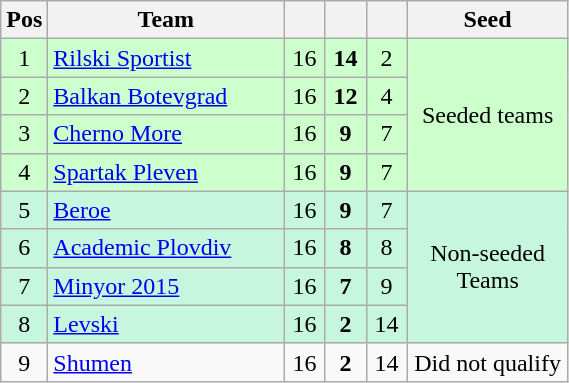<table class="wikitable" style="text-align: center;">
<tr>
<th width="15">Pos</th>
<th width="150">Team</th>
<th width="20"></th>
<th width="20"></th>
<th width="20"></th>
<th width="100">Seed</th>
</tr>
<tr bgcolor="#cfc">
<td>1</td>
<td align="left"><a href='#'>Rilski Sportist</a></td>
<td>16</td>
<td><strong>14</strong></td>
<td>2</td>
<td rowspan="4">Seeded teams</td>
</tr>
<tr bgcolor="#cfc">
<td>2</td>
<td align="left"><a href='#'>Balkan Botevgrad</a></td>
<td>16</td>
<td><strong>12</strong></td>
<td>4</td>
</tr>
<tr bgcolor="#cfc">
<td>3</td>
<td align="left"><a href='#'>Cherno More</a></td>
<td>16</td>
<td><strong>9</strong></td>
<td>7</td>
</tr>
<tr bgcolor="#cfc">
<td>4</td>
<td align="left"><a href='#'>Spartak Pleven</a></td>
<td>16</td>
<td><strong>9</strong></td>
<td>7</td>
</tr>
<tr bgcolor="#c6f7de">
<td>5</td>
<td align="left"><a href='#'>Beroe</a></td>
<td>16</td>
<td><strong>9</strong></td>
<td>7</td>
<td rowspan="4">Non-seeded Teams</td>
</tr>
<tr bgcolor="#c6f7de">
<td>6</td>
<td align="left"><a href='#'>Academic Plovdiv</a></td>
<td>16</td>
<td><strong>8</strong></td>
<td>8</td>
</tr>
<tr bgcolor="#c6f7de">
<td>7</td>
<td align="left"><a href='#'>Minyor 2015</a></td>
<td>16</td>
<td><strong>7</strong></td>
<td>9</td>
</tr>
<tr bgcolor="#c6f7de">
<td>8</td>
<td align="left"><a href='#'>Levski</a></td>
<td>16</td>
<td><strong>2</strong></td>
<td>14</td>
</tr>
<tr>
<td>9</td>
<td align="left"><a href='#'>Shumen</a></td>
<td>16</td>
<td><strong>2</strong></td>
<td>14</td>
<td rowspan="1">Did not qualify</td>
</tr>
</table>
